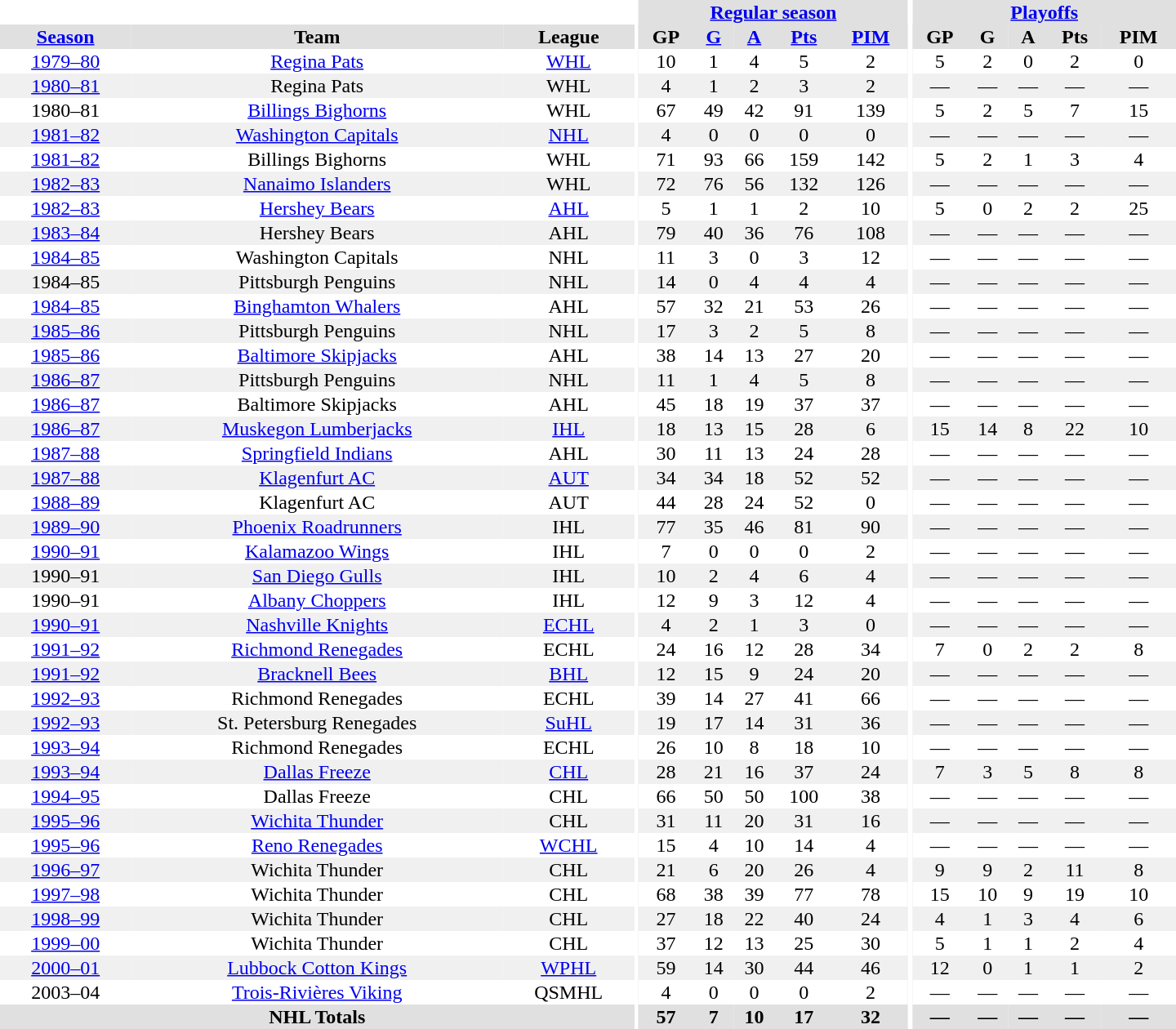<table border="0" cellpadding="1" cellspacing="0" style="text-align:center; width:60em">
<tr bgcolor="#e0e0e0">
<th colspan="3" bgcolor="#ffffff"></th>
<th rowspan="100" bgcolor="#ffffff"></th>
<th colspan="5"><a href='#'>Regular season</a></th>
<th rowspan="100" bgcolor="#ffffff"></th>
<th colspan="5"><a href='#'>Playoffs</a></th>
</tr>
<tr bgcolor="#e0e0e0">
<th><a href='#'>Season</a></th>
<th>Team</th>
<th>League</th>
<th>GP</th>
<th><a href='#'>G</a></th>
<th><a href='#'>A</a></th>
<th><a href='#'>Pts</a></th>
<th><a href='#'>PIM</a></th>
<th>GP</th>
<th>G</th>
<th>A</th>
<th>Pts</th>
<th>PIM</th>
</tr>
<tr>
<td><a href='#'>1979–80</a></td>
<td><a href='#'>Regina Pats</a></td>
<td><a href='#'>WHL</a></td>
<td>10</td>
<td>1</td>
<td>4</td>
<td>5</td>
<td>2</td>
<td>5</td>
<td>2</td>
<td>0</td>
<td>2</td>
<td>0</td>
</tr>
<tr bgcolor="#f0f0f0">
<td><a href='#'>1980–81</a></td>
<td>Regina Pats</td>
<td>WHL</td>
<td>4</td>
<td>1</td>
<td>2</td>
<td>3</td>
<td>2</td>
<td>—</td>
<td>—</td>
<td>—</td>
<td>—</td>
<td>—</td>
</tr>
<tr>
<td>1980–81</td>
<td><a href='#'>Billings Bighorns</a></td>
<td>WHL</td>
<td>67</td>
<td>49</td>
<td>42</td>
<td>91</td>
<td>139</td>
<td>5</td>
<td>2</td>
<td>5</td>
<td>7</td>
<td>15</td>
</tr>
<tr bgcolor="#f0f0f0">
<td><a href='#'>1981–82</a></td>
<td><a href='#'>Washington Capitals</a></td>
<td><a href='#'>NHL</a></td>
<td>4</td>
<td>0</td>
<td>0</td>
<td>0</td>
<td>0</td>
<td>—</td>
<td>—</td>
<td>—</td>
<td>—</td>
<td>—</td>
</tr>
<tr>
<td><a href='#'>1981–82</a></td>
<td>Billings Bighorns</td>
<td>WHL</td>
<td>71</td>
<td>93</td>
<td>66</td>
<td>159</td>
<td>142</td>
<td>5</td>
<td>2</td>
<td>1</td>
<td>3</td>
<td>4</td>
</tr>
<tr bgcolor="#f0f0f0">
<td><a href='#'>1982–83</a></td>
<td><a href='#'>Nanaimo Islanders</a></td>
<td>WHL</td>
<td>72</td>
<td>76</td>
<td>56</td>
<td>132</td>
<td>126</td>
<td>—</td>
<td>—</td>
<td>—</td>
<td>—</td>
<td>—</td>
</tr>
<tr>
<td><a href='#'>1982–83</a></td>
<td><a href='#'>Hershey Bears</a></td>
<td><a href='#'>AHL</a></td>
<td>5</td>
<td>1</td>
<td>1</td>
<td>2</td>
<td>10</td>
<td>5</td>
<td>0</td>
<td>2</td>
<td>2</td>
<td>25</td>
</tr>
<tr bgcolor="#f0f0f0">
<td><a href='#'>1983–84</a></td>
<td>Hershey Bears</td>
<td>AHL</td>
<td>79</td>
<td>40</td>
<td>36</td>
<td>76</td>
<td>108</td>
<td>—</td>
<td>—</td>
<td>—</td>
<td>—</td>
<td>—</td>
</tr>
<tr>
<td><a href='#'>1984–85</a></td>
<td>Washington Capitals</td>
<td>NHL</td>
<td>11</td>
<td>3</td>
<td>0</td>
<td>3</td>
<td>12</td>
<td>—</td>
<td>—</td>
<td>—</td>
<td>—</td>
<td>—</td>
</tr>
<tr bgcolor="#f0f0f0">
<td>1984–85</td>
<td>Pittsburgh Penguins</td>
<td>NHL</td>
<td>14</td>
<td>0</td>
<td>4</td>
<td>4</td>
<td>4</td>
<td>—</td>
<td>—</td>
<td>—</td>
<td>—</td>
<td>—</td>
</tr>
<tr>
<td><a href='#'>1984–85</a></td>
<td><a href='#'>Binghamton Whalers</a></td>
<td>AHL</td>
<td>57</td>
<td>32</td>
<td>21</td>
<td>53</td>
<td>26</td>
<td>—</td>
<td>—</td>
<td>—</td>
<td>—</td>
<td>—</td>
</tr>
<tr bgcolor="#f0f0f0">
<td><a href='#'>1985–86</a></td>
<td>Pittsburgh Penguins</td>
<td>NHL</td>
<td>17</td>
<td>3</td>
<td>2</td>
<td>5</td>
<td>8</td>
<td>—</td>
<td>—</td>
<td>—</td>
<td>—</td>
<td>—</td>
</tr>
<tr>
<td><a href='#'>1985–86</a></td>
<td><a href='#'>Baltimore Skipjacks</a></td>
<td>AHL</td>
<td>38</td>
<td>14</td>
<td>13</td>
<td>27</td>
<td>20</td>
<td>—</td>
<td>—</td>
<td>—</td>
<td>—</td>
<td>—</td>
</tr>
<tr bgcolor="#f0f0f0">
<td><a href='#'>1986–87</a></td>
<td>Pittsburgh Penguins</td>
<td>NHL</td>
<td>11</td>
<td>1</td>
<td>4</td>
<td>5</td>
<td>8</td>
<td>—</td>
<td>—</td>
<td>—</td>
<td>—</td>
<td>—</td>
</tr>
<tr>
<td><a href='#'>1986–87</a></td>
<td>Baltimore Skipjacks</td>
<td>AHL</td>
<td>45</td>
<td>18</td>
<td>19</td>
<td>37</td>
<td>37</td>
<td>—</td>
<td>—</td>
<td>—</td>
<td>—</td>
<td>—</td>
</tr>
<tr bgcolor="#f0f0f0">
<td><a href='#'>1986–87</a></td>
<td><a href='#'>Muskegon Lumberjacks</a></td>
<td><a href='#'>IHL</a></td>
<td>18</td>
<td>13</td>
<td>15</td>
<td>28</td>
<td>6</td>
<td>15</td>
<td>14</td>
<td>8</td>
<td>22</td>
<td>10</td>
</tr>
<tr>
<td><a href='#'>1987–88</a></td>
<td><a href='#'>Springfield Indians</a></td>
<td>AHL</td>
<td>30</td>
<td>11</td>
<td>13</td>
<td>24</td>
<td>28</td>
<td>—</td>
<td>—</td>
<td>—</td>
<td>—</td>
<td>—</td>
</tr>
<tr bgcolor="#f0f0f0">
<td><a href='#'>1987–88</a></td>
<td><a href='#'>Klagenfurt AC</a></td>
<td><a href='#'>AUT</a></td>
<td>34</td>
<td>34</td>
<td>18</td>
<td>52</td>
<td>52</td>
<td>—</td>
<td>—</td>
<td>—</td>
<td>—</td>
<td>—</td>
</tr>
<tr>
<td><a href='#'>1988–89</a></td>
<td>Klagenfurt AC</td>
<td>AUT</td>
<td>44</td>
<td>28</td>
<td>24</td>
<td>52</td>
<td>0</td>
<td>—</td>
<td>—</td>
<td>—</td>
<td>—</td>
<td>—</td>
</tr>
<tr bgcolor="#f0f0f0">
<td><a href='#'>1989–90</a></td>
<td><a href='#'>Phoenix Roadrunners</a></td>
<td>IHL</td>
<td>77</td>
<td>35</td>
<td>46</td>
<td>81</td>
<td>90</td>
<td>—</td>
<td>—</td>
<td>—</td>
<td>—</td>
<td>—</td>
</tr>
<tr>
<td><a href='#'>1990–91</a></td>
<td><a href='#'>Kalamazoo Wings</a></td>
<td>IHL</td>
<td>7</td>
<td>0</td>
<td>0</td>
<td>0</td>
<td>2</td>
<td>—</td>
<td>—</td>
<td>—</td>
<td>—</td>
<td>—</td>
</tr>
<tr bgcolor="#f0f0f0">
<td>1990–91</td>
<td><a href='#'>San Diego Gulls</a></td>
<td>IHL</td>
<td>10</td>
<td>2</td>
<td>4</td>
<td>6</td>
<td>4</td>
<td>—</td>
<td>—</td>
<td>—</td>
<td>—</td>
<td>—</td>
</tr>
<tr>
<td>1990–91</td>
<td><a href='#'>Albany Choppers</a></td>
<td>IHL</td>
<td>12</td>
<td>9</td>
<td>3</td>
<td>12</td>
<td>4</td>
<td>—</td>
<td>—</td>
<td>—</td>
<td>—</td>
<td>—</td>
</tr>
<tr bgcolor="#f0f0f0">
<td><a href='#'>1990–91</a></td>
<td><a href='#'>Nashville Knights</a></td>
<td><a href='#'>ECHL</a></td>
<td>4</td>
<td>2</td>
<td>1</td>
<td>3</td>
<td>0</td>
<td>—</td>
<td>—</td>
<td>—</td>
<td>—</td>
<td>—</td>
</tr>
<tr>
<td><a href='#'>1991–92</a></td>
<td><a href='#'>Richmond Renegades</a></td>
<td>ECHL</td>
<td>24</td>
<td>16</td>
<td>12</td>
<td>28</td>
<td>34</td>
<td>7</td>
<td>0</td>
<td>2</td>
<td>2</td>
<td>8</td>
</tr>
<tr bgcolor="#f0f0f0">
<td><a href='#'>1991–92</a></td>
<td><a href='#'>Bracknell Bees</a></td>
<td><a href='#'>BHL</a></td>
<td>12</td>
<td>15</td>
<td>9</td>
<td>24</td>
<td>20</td>
<td>—</td>
<td>—</td>
<td>—</td>
<td>—</td>
<td>—</td>
</tr>
<tr>
<td><a href='#'>1992–93</a></td>
<td>Richmond Renegades</td>
<td>ECHL</td>
<td>39</td>
<td>14</td>
<td>27</td>
<td>41</td>
<td>66</td>
<td>—</td>
<td>—</td>
<td>—</td>
<td>—</td>
<td>—</td>
</tr>
<tr bgcolor="#f0f0f0">
<td><a href='#'>1992–93</a></td>
<td>St. Petersburg Renegades</td>
<td><a href='#'>SuHL</a></td>
<td>19</td>
<td>17</td>
<td>14</td>
<td>31</td>
<td>36</td>
<td>—</td>
<td>—</td>
<td>—</td>
<td>—</td>
<td>—</td>
</tr>
<tr>
<td><a href='#'>1993–94</a></td>
<td>Richmond Renegades</td>
<td>ECHL</td>
<td>26</td>
<td>10</td>
<td>8</td>
<td>18</td>
<td>10</td>
<td>—</td>
<td>—</td>
<td>—</td>
<td>—</td>
<td>—</td>
</tr>
<tr bgcolor="#f0f0f0">
<td><a href='#'>1993–94</a></td>
<td><a href='#'>Dallas Freeze</a></td>
<td><a href='#'>CHL</a></td>
<td>28</td>
<td>21</td>
<td>16</td>
<td>37</td>
<td>24</td>
<td>7</td>
<td>3</td>
<td>5</td>
<td>8</td>
<td>8</td>
</tr>
<tr>
<td><a href='#'>1994–95</a></td>
<td>Dallas Freeze</td>
<td>CHL</td>
<td>66</td>
<td>50</td>
<td>50</td>
<td>100</td>
<td>38</td>
<td>—</td>
<td>—</td>
<td>—</td>
<td>—</td>
<td>—</td>
</tr>
<tr bgcolor="#f0f0f0">
<td><a href='#'>1995–96</a></td>
<td><a href='#'>Wichita Thunder</a></td>
<td>CHL</td>
<td>31</td>
<td>11</td>
<td>20</td>
<td>31</td>
<td>16</td>
<td>—</td>
<td>—</td>
<td>—</td>
<td>—</td>
<td>—</td>
</tr>
<tr>
<td><a href='#'>1995–96</a></td>
<td><a href='#'>Reno Renegades</a></td>
<td><a href='#'>WCHL</a></td>
<td>15</td>
<td>4</td>
<td>10</td>
<td>14</td>
<td>4</td>
<td>—</td>
<td>—</td>
<td>—</td>
<td>—</td>
<td>—</td>
</tr>
<tr bgcolor="#f0f0f0">
<td><a href='#'>1996–97</a></td>
<td>Wichita Thunder</td>
<td>CHL</td>
<td>21</td>
<td>6</td>
<td>20</td>
<td>26</td>
<td>4</td>
<td>9</td>
<td>9</td>
<td>2</td>
<td>11</td>
<td>8</td>
</tr>
<tr>
<td><a href='#'>1997–98</a></td>
<td>Wichita Thunder</td>
<td>CHL</td>
<td>68</td>
<td>38</td>
<td>39</td>
<td>77</td>
<td>78</td>
<td>15</td>
<td>10</td>
<td>9</td>
<td>19</td>
<td>10</td>
</tr>
<tr bgcolor="#f0f0f0">
<td><a href='#'>1998–99</a></td>
<td>Wichita Thunder</td>
<td>CHL</td>
<td>27</td>
<td>18</td>
<td>22</td>
<td>40</td>
<td>24</td>
<td>4</td>
<td>1</td>
<td>3</td>
<td>4</td>
<td>6</td>
</tr>
<tr>
<td><a href='#'>1999–00</a></td>
<td>Wichita Thunder</td>
<td>CHL</td>
<td>37</td>
<td>12</td>
<td>13</td>
<td>25</td>
<td>30</td>
<td>5</td>
<td>1</td>
<td>1</td>
<td>2</td>
<td>4</td>
</tr>
<tr bgcolor="#f0f0f0">
<td><a href='#'>2000–01</a></td>
<td><a href='#'>Lubbock Cotton Kings</a></td>
<td><a href='#'>WPHL</a></td>
<td>59</td>
<td>14</td>
<td>30</td>
<td>44</td>
<td>46</td>
<td>12</td>
<td>0</td>
<td>1</td>
<td>1</td>
<td>2</td>
</tr>
<tr>
<td>2003–04</td>
<td><a href='#'>Trois-Rivières Viking</a></td>
<td>QSMHL</td>
<td>4</td>
<td>0</td>
<td>0</td>
<td>0</td>
<td>2</td>
<td>—</td>
<td>—</td>
<td>—</td>
<td>—</td>
<td>—</td>
</tr>
<tr bgcolor="#e0e0e0">
<th colspan="3">NHL Totals</th>
<th>57</th>
<th>7</th>
<th>10</th>
<th>17</th>
<th>32</th>
<th>—</th>
<th>—</th>
<th>—</th>
<th>—</th>
<th>—</th>
</tr>
</table>
